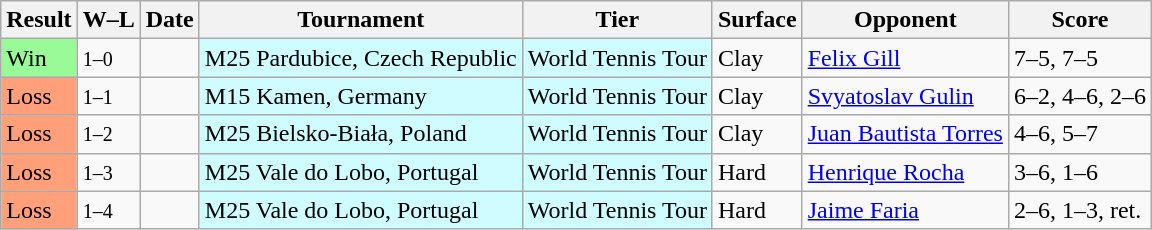<table class="sortable wikitable">
<tr>
<th>Result</th>
<th class="unsortable">W–L</th>
<th>Date</th>
<th>Tournament</th>
<th>Tier</th>
<th>Surface</th>
<th>Opponent</th>
<th class="unsortable">Score</th>
</tr>
<tr>
<td style="background:#98FB98">Win</td>
<td><small>1–0</small></td>
<td></td>
<td style="background:#cffcff;">M25 Pardubice, Czech Republic</td>
<td style="background:#cffcff;">World Tennis Tour</td>
<td>Clay</td>
<td> <a href='#'>Felix Gill</a></td>
<td>7–5, 7–5</td>
</tr>
<tr>
<td style="background:#ffa07a">Loss</td>
<td><small>1–1</small></td>
<td></td>
<td style="background:#cffcff;">M15 Kamen, Germany</td>
<td style="background:#cffcff;">World Tennis Tour</td>
<td>Clay</td>
<td> <a href='#'>Svyatoslav Gulin</a></td>
<td>6–2, 4–6, 2–6</td>
</tr>
<tr>
<td style="background:#ffa07a">Loss</td>
<td><small>1–2</small></td>
<td></td>
<td style="background:#cffcff;">M25 Bielsko-Biała, Poland</td>
<td style="background:#cffcff;">World Tennis Tour</td>
<td>Clay</td>
<td> <a href='#'>Juan Bautista Torres</a></td>
<td>4–6, 5–7</td>
</tr>
<tr>
<td style="background:#ffa07a">Loss</td>
<td><small>1–3</small></td>
<td></td>
<td style="background:#cffcff;">M25 Vale do Lobo, Portugal</td>
<td style="background:#cffcff;">World Tennis Tour</td>
<td>Hard</td>
<td> <a href='#'>Henrique Rocha</a></td>
<td>3–6, 1–6</td>
</tr>
<tr>
<td style="background:#ffa07a">Loss</td>
<td><small>1–4</small></td>
<td></td>
<td style="background:#cffcff;">M25 Vale do Lobo, Portugal</td>
<td style="background:#cffcff;">World Tennis Tour</td>
<td>Hard</td>
<td> <a href='#'>Jaime Faria</a></td>
<td>2–6, 1–3, ret.</td>
</tr>
</table>
